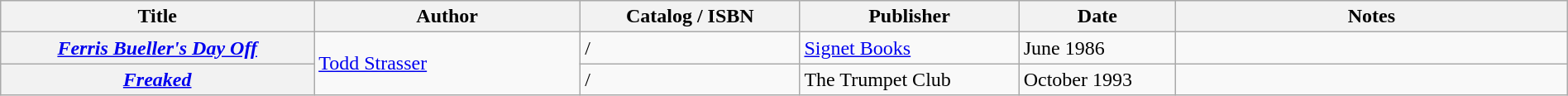<table class="wikitable sortable" style="width:100%;">
<tr>
<th width=20%>Title</th>
<th width=17%>Author</th>
<th width=14%>Catalog / ISBN</th>
<th width=14%>Publisher</th>
<th width=10%>Date</th>
<th width=25%>Notes</th>
</tr>
<tr>
<th><em><a href='#'>Ferris Bueller's Day Off</a></em></th>
<td rowspan="2"><a href='#'>Todd Strasser</a></td>
<td> / </td>
<td><a href='#'>Signet Books</a></td>
<td>June 1986</td>
<td></td>
</tr>
<tr>
<th><em><a href='#'>Freaked</a></em></th>
<td> / </td>
<td>The Trumpet Club</td>
<td>October 1993</td>
<td></td>
</tr>
</table>
